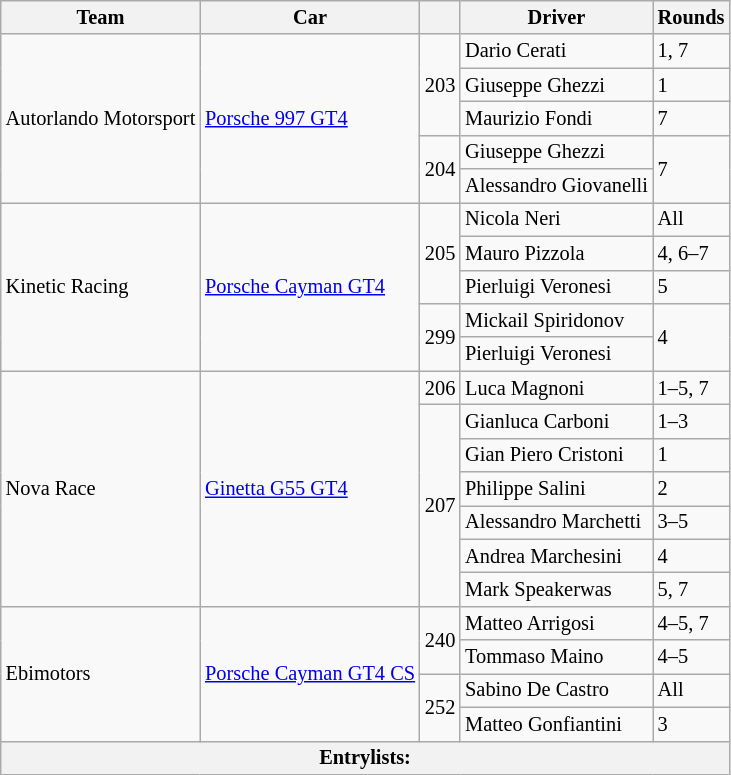<table class="wikitable" style="font-size: 85%;">
<tr>
<th>Team</th>
<th>Car</th>
<th></th>
<th>Driver</th>
<th>Rounds</th>
</tr>
<tr>
<td rowspan=5> Autorlando Motorsport</td>
<td rowspan=5><a href='#'>Porsche 997 GT4</a></td>
<td rowspan=3 align=center>203</td>
<td> Dario Cerati</td>
<td>1, 7</td>
</tr>
<tr>
<td> Giuseppe Ghezzi</td>
<td>1</td>
</tr>
<tr>
<td> Maurizio Fondi</td>
<td>7</td>
</tr>
<tr>
<td rowspan=2 align=center>204</td>
<td> Giuseppe Ghezzi</td>
<td rowspan=2>7</td>
</tr>
<tr>
<td> Alessandro Giovanelli</td>
</tr>
<tr>
<td rowspan=5> Kinetic Racing</td>
<td rowspan=5><a href='#'>Porsche Cayman GT4</a></td>
<td rowspan=3 align=center>205</td>
<td> Nicola Neri</td>
<td>All</td>
</tr>
<tr>
<td> Mauro Pizzola</td>
<td>4, 6–7</td>
</tr>
<tr>
<td> Pierluigi Veronesi</td>
<td>5</td>
</tr>
<tr>
<td rowspan=2 align=center>299</td>
<td> Mickail Spiridonov</td>
<td rowspan=2>4</td>
</tr>
<tr>
<td> Pierluigi Veronesi</td>
</tr>
<tr>
<td rowspan=7> Nova Race</td>
<td rowspan=7><a href='#'>Ginetta G55 GT4</a></td>
<td align=center>206</td>
<td> Luca Magnoni</td>
<td>1–5, 7</td>
</tr>
<tr>
<td rowspan=6 align=center>207</td>
<td> Gianluca Carboni</td>
<td>1–3</td>
</tr>
<tr>
<td> Gian Piero Cristoni</td>
<td>1</td>
</tr>
<tr>
<td> Philippe Salini</td>
<td>2</td>
</tr>
<tr>
<td> Alessandro Marchetti</td>
<td>3–5</td>
</tr>
<tr>
<td> Andrea Marchesini</td>
<td>4</td>
</tr>
<tr>
<td> Mark Speakerwas</td>
<td>5, 7</td>
</tr>
<tr>
<td rowspan=4> Ebimotors</td>
<td rowspan=4><a href='#'>Porsche Cayman GT4 CS</a></td>
<td rowspan=2 align=center>240</td>
<td> Matteo Arrigosi</td>
<td>4–5, 7</td>
</tr>
<tr>
<td> Tommaso Maino</td>
<td>4–5</td>
</tr>
<tr>
<td rowspan=2 align=center>252</td>
<td> Sabino De Castro</td>
<td>All</td>
</tr>
<tr>
<td> Matteo Gonfiantini</td>
<td>3</td>
</tr>
<tr>
<th colspan=5>Entrylists: </th>
</tr>
</table>
